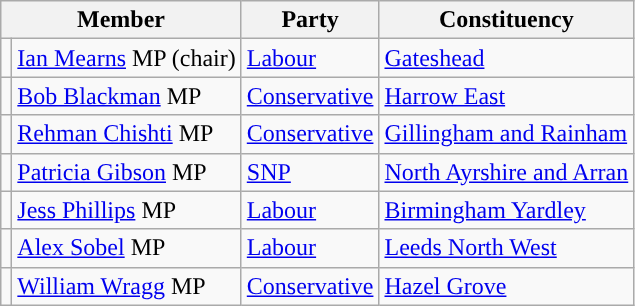<table class="wikitable">
<tr>
<th colspan="2" valign="top">Member</th>
<th valign="top">Party</th>
<th valign="top">Constituency</th>
</tr>
<tr>
<td style="color:inherit;background:"></td>
<td><a href='#'>Ian Mearns</a> MP (chair)</td>
<td><a href='#'>Labour</a></td>
<td><a href='#'>Gateshead</a></td>
</tr>
<tr>
<td style="color:inherit;background:"></td>
<td><a href='#'>Bob Blackman</a> MP</td>
<td><a href='#'>Conservative</a></td>
<td><a href='#'>Harrow East</a></td>
</tr>
<tr>
<td style="color:inherit;background:"></td>
<td><a href='#'>Rehman Chishti</a> MP</td>
<td><a href='#'>Conservative</a></td>
<td><a href='#'>Gillingham and Rainham</a></td>
</tr>
<tr>
<td style="color:inherit;background:"></td>
<td><a href='#'>Patricia Gibson</a> MP</td>
<td><a href='#'>SNP</a></td>
<td><a href='#'>North Ayrshire and Arran</a></td>
</tr>
<tr>
<td style="color:inherit;background:"></td>
<td><a href='#'>Jess Phillips</a> MP</td>
<td><a href='#'>Labour</a></td>
<td><a href='#'>Birmingham Yardley</a></td>
</tr>
<tr>
<td style="color:inherit;background:"></td>
<td><a href='#'>Alex Sobel</a> MP</td>
<td><a href='#'>Labour</a></td>
<td><a href='#'>Leeds North West</a></td>
</tr>
<tr>
<td style="color:inherit;background:"></td>
<td><a href='#'>William Wragg</a> MP</td>
<td><a href='#'>Conservative</a></td>
<td><a href='#'>Hazel Grove</a></td>
</tr>
</table>
